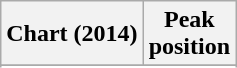<table class="wikitable sortable">
<tr>
<th>Chart (2014)</th>
<th>Peak<br>position</th>
</tr>
<tr>
</tr>
<tr>
</tr>
</table>
